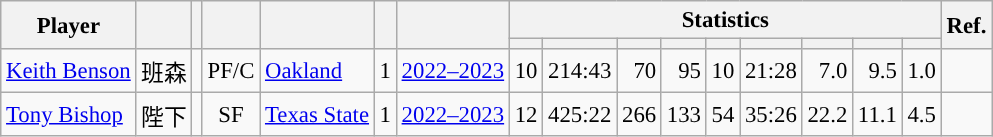<table class="wikitable sortable" style="font-size:95%; text-align:right;">
<tr>
<th rowspan="2">Player</th>
<th rowspan="2"></th>
<th rowspan="2"></th>
<th rowspan="2"></th>
<th rowspan="2"></th>
<th rowspan="2"></th>
<th rowspan="2"></th>
<th colspan="9">Statistics</th>
<th rowspan="2">Ref.</th>
</tr>
<tr>
<th></th>
<th></th>
<th></th>
<th></th>
<th></th>
<th></th>
<th></th>
<th></th>
<th></th>
</tr>
<tr>
<td align="left"><a href='#'>Keith Benson</a></td>
<td align="left">班森</td>
<td align="center"></td>
<td align="center">PF/C</td>
<td align="left"><a href='#'>Oakland</a></td>
<td align="center">1</td>
<td align="center"><a href='#'>2022–2023</a></td>
<td>10</td>
<td>214:43</td>
<td>70</td>
<td>95</td>
<td>10</td>
<td>21:28</td>
<td>7.0</td>
<td>9.5</td>
<td>1.0</td>
<td align="center"></td>
</tr>
<tr>
<td align="left"><a href='#'>Tony Bishop</a></td>
<td align="left">陛下</td>
<td align="center"></td>
<td align="center">SF</td>
<td align="left"><a href='#'>Texas State</a></td>
<td align="center">1</td>
<td align="center"><a href='#'>2022–2023</a></td>
<td>12</td>
<td>425:22</td>
<td>266</td>
<td>133</td>
<td>54</td>
<td>35:26</td>
<td>22.2</td>
<td>11.1</td>
<td>4.5</td>
<td align="center"></td>
</tr>
</table>
